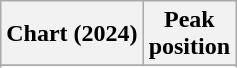<table class="wikitable sortable">
<tr>
<th align="left">Chart (2024)</th>
<th style="text-align:center;">Peak<br>position</th>
</tr>
<tr>
</tr>
<tr>
</tr>
</table>
